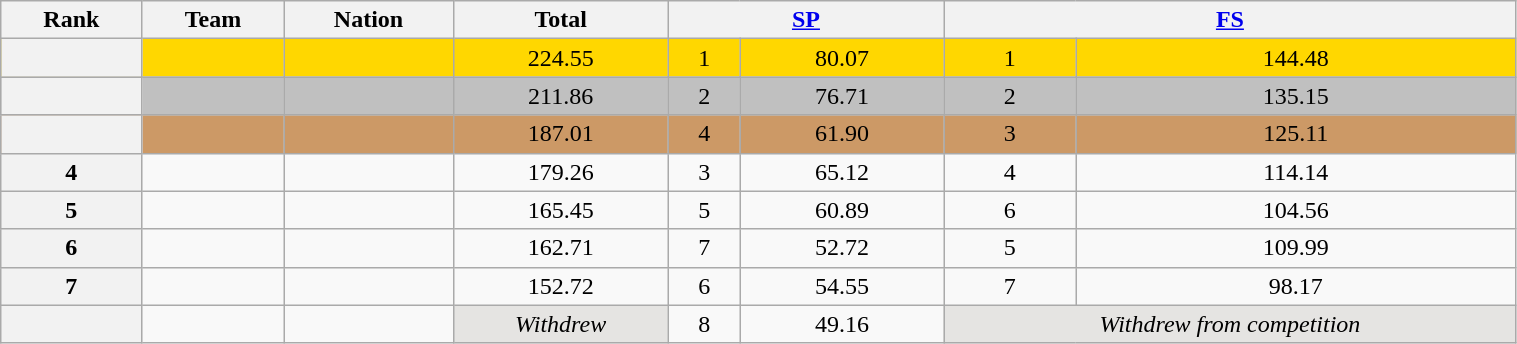<table class="wikitable sortable" style="text-align:left; width:80%">
<tr>
<th scope="col">Rank</th>
<th scope="col">Team</th>
<th scope="col">Nation</th>
<th scope="col">Total</th>
<th scope="col" colspan="2" width="80px"><a href='#'>SP</a></th>
<th scope="col" colspan="2" width="80px"><a href='#'>FS</a></th>
</tr>
<tr bgcolor="gold">
<th scope="row"></th>
<td></td>
<td></td>
<td align="center">224.55</td>
<td align="center">1</td>
<td align="center">80.07</td>
<td align="center">1</td>
<td align="center">144.48</td>
</tr>
<tr bgcolor="silver">
<th scope="row"></th>
<td></td>
<td></td>
<td align="center">211.86</td>
<td align="center">2</td>
<td align="center">76.71</td>
<td align="center">2</td>
<td align="center">135.15</td>
</tr>
<tr bgcolor="cc9966">
<th scope="row"></th>
<td></td>
<td></td>
<td align="center">187.01</td>
<td align="center">4</td>
<td align="center">61.90</td>
<td align="center">3</td>
<td align="center">125.11</td>
</tr>
<tr>
<th scope="row">4</th>
<td></td>
<td></td>
<td align="center">179.26</td>
<td align="center">3</td>
<td align="center">65.12</td>
<td align="center">4</td>
<td align="center">114.14</td>
</tr>
<tr>
<th scope="row">5</th>
<td></td>
<td></td>
<td align="center">165.45</td>
<td align="center">5</td>
<td align="center">60.89</td>
<td align="center">6</td>
<td align="center">104.56</td>
</tr>
<tr>
<th scope="row">6</th>
<td></td>
<td></td>
<td align="center">162.71</td>
<td align="center">7</td>
<td align="center">52.72</td>
<td align="center">5</td>
<td align="center">109.99</td>
</tr>
<tr>
<th scope="row">7</th>
<td></td>
<td></td>
<td align="center">152.72</td>
<td align="center">6</td>
<td align="center">54.55</td>
<td align="center">7</td>
<td align="center">98.17</td>
</tr>
<tr>
<th scope="row"></th>
<td></td>
<td></td>
<td bgcolor="e5e4e2" align="center"><em>Withdrew</em></td>
<td align="center">8</td>
<td align="center">49.16</td>
<td colspan="2" bgcolor="e5e4e2" align="center"><em>Withdrew from competition</em></td>
</tr>
</table>
